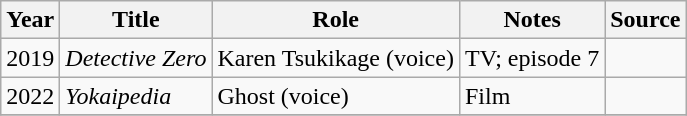<table class="wikitable sortable plainrowheaders">
<tr>
<th>Year</th>
<th>Title</th>
<th>Role</th>
<th class="unsortable">Notes</th>
<th class="unsortable">Source</th>
</tr>
<tr>
<td>2019</td>
<td><em>Detective Zero</em></td>
<td>Karen Tsukikage (voice)</td>
<td>TV; episode 7</td>
<td></td>
</tr>
<tr>
<td>2022</td>
<td><em>Yokaipedia</em></td>
<td>Ghost (voice)</td>
<td>Film</td>
<td></td>
</tr>
<tr>
</tr>
</table>
